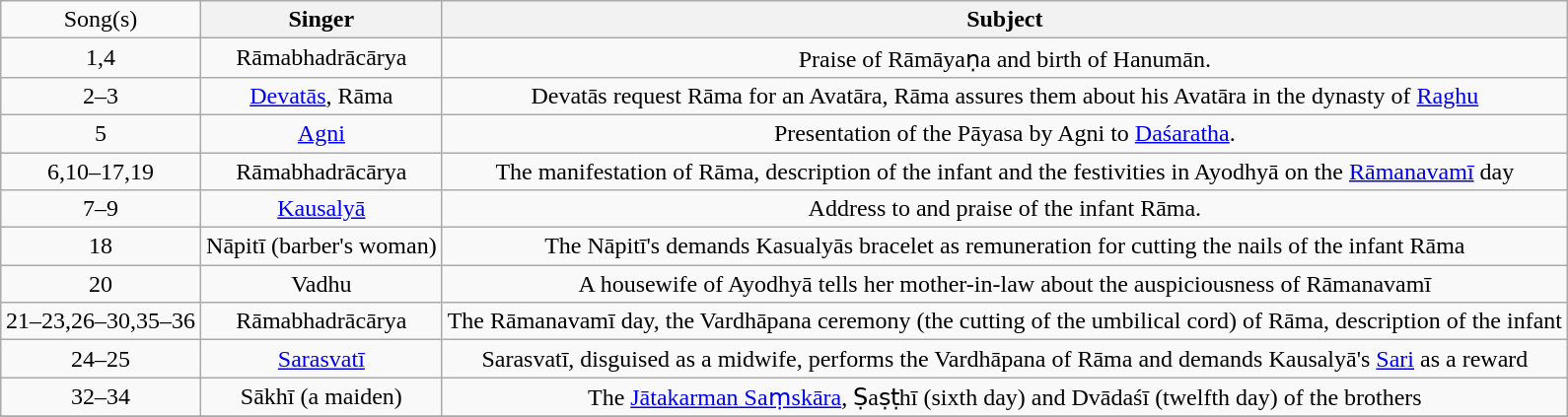<table class="wikitable" style="margin: 1em auto; text-align:center;" align="center">
<tr>
<td scope="row">Song(s)</td>
<th scope="col">Singer</th>
<th scope="col">Subject</th>
</tr>
<tr>
<td>1,4</td>
<td>Rāmabhadrācārya</td>
<td>Praise of Rāmāyaṇa and birth of Hanumān.</td>
</tr>
<tr>
<td>2–3</td>
<td><a href='#'>Devatās</a>, Rāma</td>
<td>Devatās request Rāma for an Avatāra, Rāma assures them about his Avatāra in the dynasty of <a href='#'>Raghu</a></td>
</tr>
<tr>
<td>5</td>
<td><a href='#'>Agni</a></td>
<td>Presentation of the Pāyasa by Agni to <a href='#'>Daśaratha</a>.</td>
</tr>
<tr>
<td>6,10–17,19</td>
<td>Rāmabhadrācārya</td>
<td>The manifestation of Rāma, description of the infant and the festivities in Ayodhyā on the <a href='#'>Rāmanavamī</a> day</td>
</tr>
<tr>
<td>7–9</td>
<td><a href='#'>Kausalyā</a></td>
<td>Address to and praise of the infant Rāma.</td>
</tr>
<tr>
<td>18</td>
<td>Nāpitī (barber's woman)</td>
<td>The Nāpitī's demands Kasualyās bracelet as remuneration for cutting the nails of the infant Rāma</td>
</tr>
<tr>
<td>20</td>
<td>Vadhu</td>
<td>A housewife of Ayodhyā tells her mother-in-law about the auspiciousness of Rāmanavamī</td>
</tr>
<tr>
<td>21–23,26–30,35–36</td>
<td>Rāmabhadrācārya</td>
<td>The Rāmanavamī day, the Vardhāpana ceremony (the cutting of the umbilical cord) of Rāma, description of the infant</td>
</tr>
<tr>
<td>24–25</td>
<td><a href='#'>Sarasvatī</a></td>
<td>Sarasvatī, disguised as a midwife, performs the Vardhāpana of Rāma and demands Kausalyā's <a href='#'>Sari</a> as a reward</td>
</tr>
<tr>
<td>32–34</td>
<td>Sākhī (a maiden)</td>
<td>The <a href='#'>Jātakarman Saṃskāra</a>,  Ṣaṣṭhī (sixth day) and Dvādaśī (twelfth day) of the brothers</td>
</tr>
<tr>
</tr>
</table>
